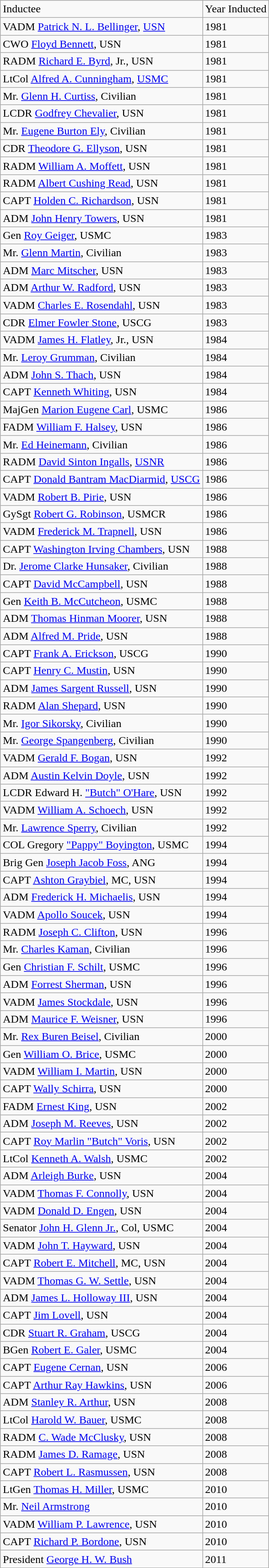<table class="wikitable">
<tr>
<td>Inductee</td>
<td>Year Inducted</td>
</tr>
<tr>
<td>VADM <a href='#'>Patrick N. L. Bellinger</a>, <a href='#'>USN</a></td>
<td>1981</td>
</tr>
<tr>
<td>CWO <a href='#'>Floyd Bennett</a>, USN</td>
<td>1981</td>
</tr>
<tr>
<td>RADM <a href='#'>Richard E. Byrd</a>, Jr., USN</td>
<td>1981</td>
</tr>
<tr>
<td>LtCol <a href='#'>Alfred A. Cunningham</a>, <a href='#'>USMC</a></td>
<td>1981</td>
</tr>
<tr>
<td>Mr. <a href='#'>Glenn H. Curtiss</a>, Civilian</td>
<td>1981</td>
</tr>
<tr>
<td>LCDR <a href='#'>Godfrey Chevalier</a>, USN</td>
<td>1981</td>
</tr>
<tr>
<td>Mr. <a href='#'>Eugene Burton Ely</a>, Civilian</td>
<td>1981</td>
</tr>
<tr>
<td>CDR <a href='#'>Theodore G. Ellyson</a>, USN</td>
<td>1981</td>
</tr>
<tr>
<td>RADM <a href='#'>William A. Moffett</a>, USN</td>
<td>1981</td>
</tr>
<tr>
<td>RADM <a href='#'>Albert Cushing Read</a>, USN</td>
<td>1981</td>
</tr>
<tr>
<td>CAPT <a href='#'>Holden C. Richardson</a>, USN</td>
<td>1981</td>
</tr>
<tr>
<td>ADM <a href='#'>John Henry Towers</a>, USN</td>
<td>1981</td>
</tr>
<tr>
<td>Gen <a href='#'>Roy Geiger</a>, USMC</td>
<td>1983</td>
</tr>
<tr>
<td>Mr. <a href='#'>Glenn Martin</a>, Civilian</td>
<td>1983</td>
</tr>
<tr>
<td>ADM <a href='#'>Marc Mitscher</a>, USN</td>
<td>1983</td>
</tr>
<tr>
<td>ADM <a href='#'>Arthur W. Radford</a>, USN</td>
<td>1983</td>
</tr>
<tr>
<td>VADM <a href='#'>Charles E. Rosendahl</a>, USN</td>
<td>1983</td>
</tr>
<tr>
<td>CDR <a href='#'>Elmer Fowler Stone</a>, USCG</td>
<td>1983</td>
</tr>
<tr>
<td>VADM <a href='#'>James H. Flatley</a>, Jr., USN</td>
<td>1984</td>
</tr>
<tr>
<td>Mr. <a href='#'>Leroy Grumman</a>, Civilian</td>
<td>1984</td>
</tr>
<tr>
<td>ADM <a href='#'>John S. Thach</a>, USN</td>
<td>1984</td>
</tr>
<tr>
<td>CAPT <a href='#'>Kenneth Whiting</a>, USN</td>
<td>1984</td>
</tr>
<tr>
<td>MajGen <a href='#'>Marion Eugene Carl</a>, USMC</td>
<td>1986</td>
</tr>
<tr>
<td>FADM <a href='#'>William F. Halsey</a>, USN</td>
<td>1986</td>
</tr>
<tr>
<td>Mr. <a href='#'>Ed Heinemann</a>, Civilian</td>
<td>1986</td>
</tr>
<tr>
<td>RADM <a href='#'>David Sinton Ingalls</a>, <a href='#'>USNR</a></td>
<td>1986</td>
</tr>
<tr>
<td>CAPT <a href='#'>Donald Bantram MacDiarmid</a>, <a href='#'>USCG</a></td>
<td>1986</td>
</tr>
<tr>
<td>VADM <a href='#'>Robert B. Pirie</a>, USN</td>
<td>1986</td>
</tr>
<tr>
<td>GySgt <a href='#'>Robert G. Robinson</a>, USMCR</td>
<td>1986</td>
</tr>
<tr>
<td>VADM <a href='#'>Frederick M. Trapnell</a>, USN</td>
<td>1986</td>
</tr>
<tr>
<td>CAPT <a href='#'>Washington Irving Chambers</a>, USN</td>
<td>1988</td>
</tr>
<tr>
<td>Dr. <a href='#'>Jerome Clarke Hunsaker</a>, Civilian</td>
<td>1988</td>
</tr>
<tr>
<td>CAPT <a href='#'>David McCampbell</a>, USN</td>
<td>1988</td>
</tr>
<tr>
<td>Gen <a href='#'>Keith B. McCutcheon</a>, USMC</td>
<td>1988</td>
</tr>
<tr>
<td>ADM <a href='#'>Thomas Hinman Moorer</a>, USN</td>
<td>1988</td>
</tr>
<tr>
<td>ADM <a href='#'>Alfred M. Pride</a>, USN</td>
<td>1988</td>
</tr>
<tr>
<td>CAPT <a href='#'>Frank A. Erickson</a>, USCG</td>
<td>1990</td>
</tr>
<tr>
<td>CAPT <a href='#'>Henry C. Mustin</a>, USN</td>
<td>1990</td>
</tr>
<tr>
<td>ADM <a href='#'>James Sargent Russell</a>, USN</td>
<td>1990</td>
</tr>
<tr>
<td>RADM <a href='#'>Alan Shepard</a>, USN</td>
<td>1990</td>
</tr>
<tr>
<td>Mr. <a href='#'>Igor Sikorsky</a>, Civilian</td>
<td>1990</td>
</tr>
<tr>
<td>Mr. <a href='#'>George Spangenberg</a>, Civilian</td>
<td>1990</td>
</tr>
<tr>
<td>VADM <a href='#'>Gerald F. Bogan</a>, USN</td>
<td>1992</td>
</tr>
<tr>
<td>ADM <a href='#'>Austin Kelvin Doyle</a>, USN</td>
<td>1992</td>
</tr>
<tr>
<td>LCDR Edward H. <a href='#'>"Butch" O'Hare</a>, USN</td>
<td>1992</td>
</tr>
<tr>
<td>VADM <a href='#'>William A. Schoech</a>, USN</td>
<td>1992</td>
</tr>
<tr>
<td>Mr. <a href='#'>Lawrence Sperry</a>, Civilian</td>
<td>1992</td>
</tr>
<tr>
<td>COL Gregory <a href='#'>"Pappy" Boyington</a>, USMC</td>
<td>1994</td>
</tr>
<tr>
<td>Brig Gen <a href='#'>Joseph Jacob Foss</a>, ANG</td>
<td>1994</td>
</tr>
<tr>
<td>CAPT <a href='#'>Ashton Graybiel</a>, MC, USN</td>
<td>1994</td>
</tr>
<tr>
<td>ADM <a href='#'>Frederick H. Michaelis</a>, USN</td>
<td>1994</td>
</tr>
<tr>
<td>VADM <a href='#'>Apollo Soucek</a>, USN</td>
<td>1994</td>
</tr>
<tr>
<td>RADM <a href='#'>Joseph C. Clifton</a>, USN</td>
<td>1996</td>
</tr>
<tr>
<td>Mr. <a href='#'>Charles Kaman</a>, Civilian</td>
<td>1996</td>
</tr>
<tr>
<td>Gen <a href='#'>Christian F. Schilt</a>, USMC</td>
<td>1996</td>
</tr>
<tr>
<td>ADM <a href='#'>Forrest Sherman</a>, USN</td>
<td>1996</td>
</tr>
<tr>
<td>VADM <a href='#'>James Stockdale</a>, USN</td>
<td>1996</td>
</tr>
<tr>
<td>ADM <a href='#'>Maurice F. Weisner</a>, USN</td>
<td>1996</td>
</tr>
<tr>
<td>Mr. <a href='#'>Rex Buren Beisel</a>, Civilian</td>
<td>2000</td>
</tr>
<tr>
<td>Gen <a href='#'>William O. Brice</a>, USMC</td>
<td>2000</td>
</tr>
<tr>
<td>VADM <a href='#'>William I. Martin</a>, USN</td>
<td>2000</td>
</tr>
<tr>
<td>CAPT <a href='#'>Wally Schirra</a>, USN</td>
<td>2000</td>
</tr>
<tr>
<td>FADM <a href='#'>Ernest King</a>, USN</td>
<td>2002</td>
</tr>
<tr>
<td>ADM <a href='#'>Joseph M. Reeves</a>, USN</td>
<td>2002</td>
</tr>
<tr>
<td>CAPT <a href='#'>Roy Marlin "Butch" Voris</a>, USN</td>
<td>2002</td>
</tr>
<tr>
<td>LtCol <a href='#'>Kenneth A. Walsh</a>, USMC</td>
<td>2002</td>
</tr>
<tr>
<td>ADM <a href='#'>Arleigh Burke</a>, USN</td>
<td>2004</td>
</tr>
<tr>
<td>VADM <a href='#'>Thomas F. Connolly</a>, USN</td>
<td>2004</td>
</tr>
<tr>
<td>VADM <a href='#'>Donald D. Engen</a>, USN</td>
<td>2004</td>
</tr>
<tr>
<td>Senator <a href='#'>John H. Glenn Jr.</a>, Col, USMC</td>
<td>2004</td>
</tr>
<tr>
<td>VADM <a href='#'>John T. Hayward</a>, USN</td>
<td>2004</td>
</tr>
<tr>
<td>CAPT <a href='#'>Robert E. Mitchell</a>, MC, USN</td>
<td>2004</td>
</tr>
<tr>
<td>VADM <a href='#'>Thomas G. W. Settle</a>, USN</td>
<td>2004</td>
</tr>
<tr>
<td>ADM <a href='#'>James L. Holloway III</a>, USN</td>
<td>2004</td>
</tr>
<tr>
<td>CAPT <a href='#'>Jim Lovell</a>, USN</td>
<td>2004</td>
</tr>
<tr>
<td>CDR <a href='#'>Stuart R. Graham</a>, USCG</td>
<td>2004</td>
</tr>
<tr>
<td>BGen <a href='#'>Robert E. Galer</a>, USMC</td>
<td>2004</td>
</tr>
<tr>
<td>CAPT <a href='#'>Eugene Cernan</a>, USN</td>
<td>2006</td>
</tr>
<tr>
<td>CAPT <a href='#'>Arthur Ray Hawkins</a>, USN</td>
<td>2006</td>
</tr>
<tr>
<td>ADM <a href='#'>Stanley R. Arthur</a>, USN</td>
<td>2008</td>
</tr>
<tr>
<td>LtCol <a href='#'>Harold W. Bauer</a>, USMC</td>
<td>2008</td>
</tr>
<tr>
<td>RADM <a href='#'>C. Wade McClusky</a>, USN</td>
<td>2008</td>
</tr>
<tr>
<td>RADM <a href='#'>James D. Ramage</a>, USN</td>
<td>2008</td>
</tr>
<tr>
<td>CAPT <a href='#'>Robert L. Rasmussen</a>, USN</td>
<td>2008</td>
</tr>
<tr>
<td>LtGen <a href='#'>Thomas H. Miller</a>, USMC</td>
<td>2010</td>
</tr>
<tr>
<td>Mr. <a href='#'>Neil Armstrong</a></td>
<td>2010</td>
</tr>
<tr>
<td>VADM <a href='#'>William P. Lawrence</a>, USN</td>
<td>2010</td>
</tr>
<tr>
<td>CAPT <a href='#'>Richard P. Bordone</a>, USN</td>
<td>2010</td>
</tr>
<tr>
<td>President <a href='#'>George H. W. Bush</a></td>
<td>2011</td>
</tr>
<tr>
</tr>
</table>
